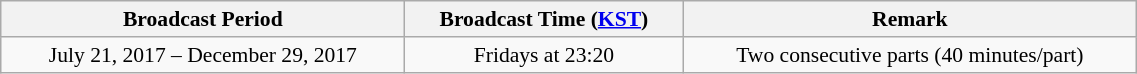<table class="wikitable" style="text-align:center; font-size:90%; width:60%;">
<tr>
<th>Broadcast Period</th>
<th>Broadcast Time (<a href='#'>KST</a>)</th>
<th>Remark</th>
</tr>
<tr>
<td>July 21, 2017 – December 29, 2017</td>
<td>Fridays at 23:20</td>
<td>Two consecutive parts (40 minutes/part)</td>
</tr>
</table>
